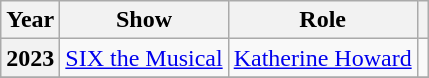<table class="wikitable plainrowheaders">
<tr>
<th scope="col">Year</th>
<th scope="col">Show</th>
<th scope="col">Role</th>
<th scope="col" class="unsortable"></th>
</tr>
<tr>
<th scope="row">2023</th>
<td><a href='#'>SIX the Musical</a></td>
<td><a href='#'>Katherine Howard</a></td>
<td></td>
</tr>
<tr>
</tr>
</table>
